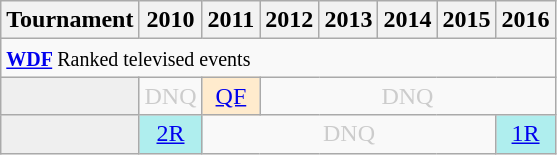<table class="wikitable" style="width:20%; margin:0">
<tr>
<th>Tournament</th>
<th>2010</th>
<th>2011</th>
<th>2012</th>
<th>2013</th>
<th>2014</th>
<th>2015</th>
<th>2016</th>
</tr>
<tr>
<td colspan="8" style="text-align:left"><small><strong><a href='#'>WDF</a> </strong>Ranked televised events</small></td>
</tr>
<tr>
<td style="background:#efefef;"></td>
<td style="text-align:center; color:#ccc;">DNQ</td>
<td style="text-align:center; background:#ffebcd;"><a href='#'>QF</a></td>
<td colspan="11" style="text-align:center; color:#ccc;">DNQ</td>
</tr>
<tr>
<td style="background:#efefef;"></td>
<td style="text-align:center; background:#afeeee;"><a href='#'>2R</a></td>
<td colspan="5" style="text-align:center; color:#ccc;">DNQ</td>
<td style="text-align:center; background:#afeeee;"><a href='#'>1R</a></td>
</tr>
</table>
